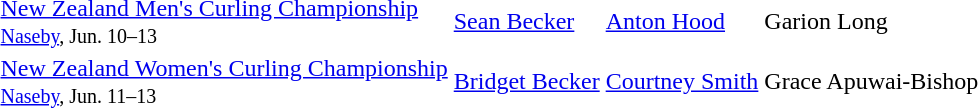<table>
<tr>
<td><a href='#'>New Zealand Men's Curling Championship</a><br> <small><a href='#'>Naseby</a>, Jun. 10–13</small></td>
<td><a href='#'>Sean Becker</a></td>
<td><a href='#'>Anton Hood</a></td>
<td>Garion Long</td>
</tr>
<tr>
<td><a href='#'>New Zealand Women's Curling Championship</a> <br> <small><a href='#'>Naseby</a>, Jun. 11–13</small></td>
<td><a href='#'>Bridget Becker</a></td>
<td><a href='#'>Courtney Smith</a></td>
<td>Grace Apuwai-Bishop</td>
</tr>
</table>
